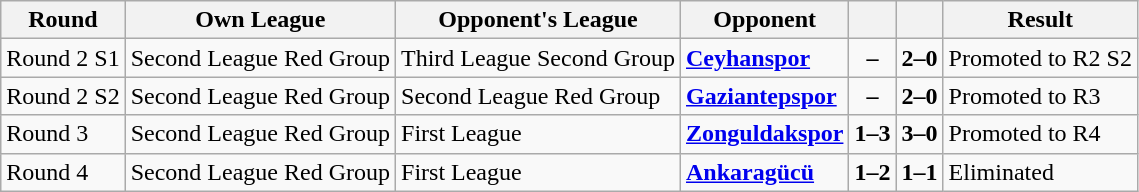<table class="wikitable" style="text-align: left;">
<tr>
<th>Round</th>
<th>Own League</th>
<th>Opponent's League</th>
<th>Opponent</th>
<th></th>
<th></th>
<th>Result</th>
</tr>
<tr>
<td>Round 2 S1</td>
<td>Second League Red Group</td>
<td>Third League Second Group</td>
<td><strong><a href='#'>Ceyhanspor</a></strong></td>
<td align="center"><strong>–</strong></td>
<td align="center"><strong>2–0</strong></td>
<td>Promoted to R2 S2</td>
</tr>
<tr>
<td>Round 2 S2</td>
<td>Second League Red Group</td>
<td>Second League Red Group</td>
<td><strong><a href='#'>Gaziantepspor</a></strong></td>
<td align="center"><strong>–</strong></td>
<td align="center"><strong>2–0</strong></td>
<td>Promoted to R3</td>
</tr>
<tr>
<td>Round 3</td>
<td>Second League Red Group</td>
<td>First League</td>
<td><strong><a href='#'>Zonguldakspor</a></strong></td>
<td align="center"><strong>1–3</strong></td>
<td align="center"><strong>3–0</strong></td>
<td>Promoted to R4</td>
</tr>
<tr>
<td>Round 4</td>
<td>Second League Red Group</td>
<td>First League</td>
<td><strong><a href='#'>Ankaragücü</a></strong></td>
<td align="center"><strong>1–2</strong></td>
<td align="center"><strong>1–1</strong></td>
<td>Eliminated</td>
</tr>
</table>
